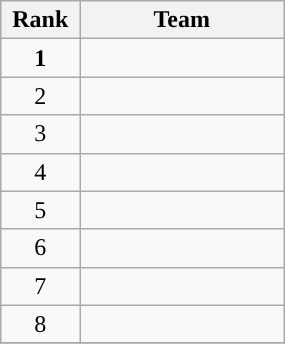<table class="wikitable sortable" style="text-align:center" cellpadding=2 cellspacing=2 width =15%>
<tr>
<th style="width:3em">Rank</th>
<th style="width:10em">Team</th>
</tr>
<tr>
<td><strong>1</strong></td>
<td><strong><a href='#'></a></strong></td>
</tr>
<tr>
<td>2</td>
<td><strong><a href='#'></a></strong></td>
</tr>
<tr>
<td>3</td>
<td><strong><a href='#'></a></strong></td>
</tr>
<tr>
<td>4</td>
<td><strong><a href='#'></a></strong></td>
</tr>
<tr>
<td>5</td>
<td><strong><a href='#'></a></strong></td>
</tr>
<tr>
<td>6</td>
<td><strong><a href='#'></a></strong></td>
</tr>
<tr>
<td>7</td>
<td><strong><a href='#'></a></strong></td>
</tr>
<tr>
<td>8</td>
<td><strong><a href='#'></a></strong></td>
</tr>
<tr>
</tr>
</table>
